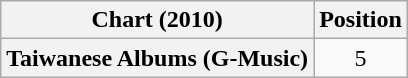<table class="wikitable plainrowheaders" style="text-align:center;">
<tr>
<th scope="col">Chart (2010)</th>
<th scope="col">Position</th>
</tr>
<tr>
<th scope="row">Taiwanese Albums (G-Music)</th>
<td>5</td>
</tr>
</table>
